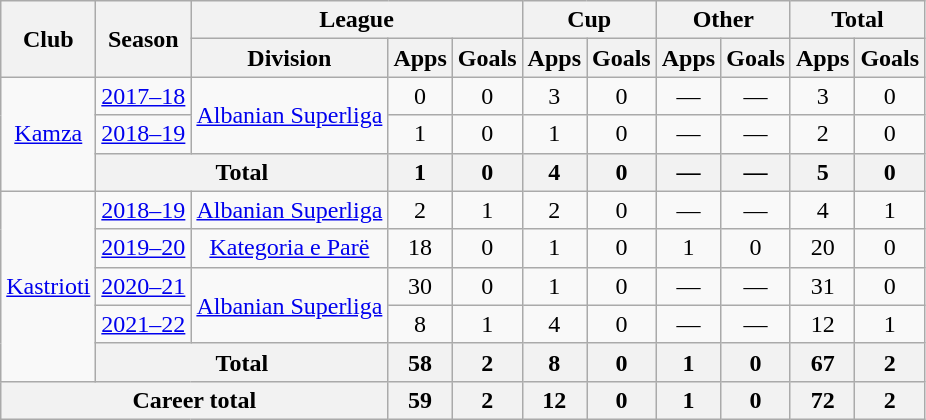<table class=wikitable style=text-align:center>
<tr>
<th rowspan=2>Club</th>
<th rowspan=2>Season</th>
<th colspan=3>League</th>
<th colspan=2>Cup</th>
<th colspan=2>Other</th>
<th colspan=2>Total</th>
</tr>
<tr>
<th>Division</th>
<th>Apps</th>
<th>Goals</th>
<th>Apps</th>
<th>Goals</th>
<th>Apps</th>
<th>Goals</th>
<th>Apps</th>
<th>Goals</th>
</tr>
<tr>
<td rowspan=3><a href='#'>Kamza</a></td>
<td><a href='#'>2017–18</a></td>
<td rowspan=2><a href='#'>Albanian Superliga</a></td>
<td>0</td>
<td>0</td>
<td>3</td>
<td>0</td>
<td>—</td>
<td>—</td>
<td>3</td>
<td>0</td>
</tr>
<tr>
<td><a href='#'>2018–19</a></td>
<td>1</td>
<td>0</td>
<td>1</td>
<td>0</td>
<td>—</td>
<td>—</td>
<td>2</td>
<td>0</td>
</tr>
<tr>
<th colspan="2">Total</th>
<th>1</th>
<th>0</th>
<th>4</th>
<th>0</th>
<th>—</th>
<th>—</th>
<th>5</th>
<th>0</th>
</tr>
<tr>
<td rowspan=5><a href='#'>Kastrioti</a></td>
<td><a href='#'>2018–19</a></td>
<td><a href='#'>Albanian Superliga</a></td>
<td>2</td>
<td>1</td>
<td>2</td>
<td>0</td>
<td>—</td>
<td>—</td>
<td>4</td>
<td>1</td>
</tr>
<tr>
<td><a href='#'>2019–20</a></td>
<td><a href='#'>Kategoria e Parë</a></td>
<td>18</td>
<td>0</td>
<td>1</td>
<td>0</td>
<td>1</td>
<td>0</td>
<td>20</td>
<td>0</td>
</tr>
<tr>
<td><a href='#'>2020–21</a></td>
<td rowspan=2><a href='#'>Albanian Superliga</a></td>
<td>30</td>
<td>0</td>
<td>1</td>
<td>0</td>
<td>—</td>
<td>—</td>
<td>31</td>
<td>0</td>
</tr>
<tr>
<td><a href='#'>2021–22</a></td>
<td>8</td>
<td>1</td>
<td>4</td>
<td>0</td>
<td>—</td>
<td>—</td>
<td>12</td>
<td>1</td>
</tr>
<tr>
<th colspan="2">Total</th>
<th>58</th>
<th>2</th>
<th>8</th>
<th>0</th>
<th>1</th>
<th>0</th>
<th>67</th>
<th>2</th>
</tr>
<tr>
<th colspan=3>Career total</th>
<th>59</th>
<th>2</th>
<th>12</th>
<th>0</th>
<th>1</th>
<th>0</th>
<th>72</th>
<th>2</th>
</tr>
</table>
